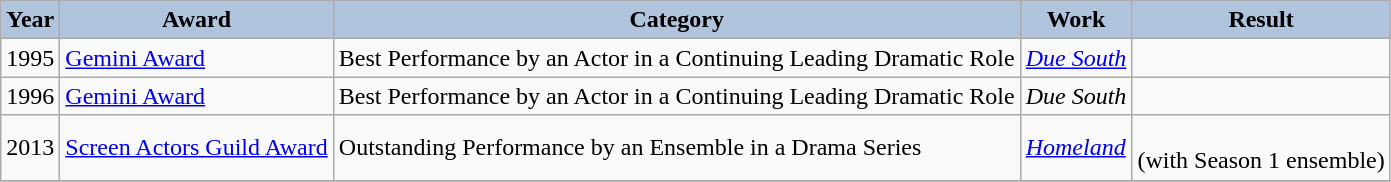<table class="wikitable">
<tr style="text-align:center;">
<th style="background:#B0C4DE;">Year</th>
<th style="background:#B0C4DE;">Award</th>
<th style="background:#B0C4DE;">Category</th>
<th style="background:#B0C4DE;">Work</th>
<th style="background:#B0C4DE;">Result</th>
</tr>
<tr>
<td>1995</td>
<td><a href='#'>Gemini Award</a></td>
<td>Best Performance by an Actor in a Continuing Leading Dramatic Role</td>
<td><em><a href='#'>Due South</a></em></td>
<td></td>
</tr>
<tr>
<td>1996</td>
<td><a href='#'>Gemini Award</a></td>
<td>Best Performance by an Actor in a Continuing Leading Dramatic Role</td>
<td><em>Due South</em></td>
<td></td>
</tr>
<tr>
<td>2013</td>
<td><a href='#'>Screen Actors Guild Award</a></td>
<td>Outstanding Performance by an Ensemble in a Drama Series</td>
<td><em><a href='#'>Homeland</a></em></td>
<td><br>(with Season 1 ensemble)</td>
</tr>
<tr>
</tr>
</table>
